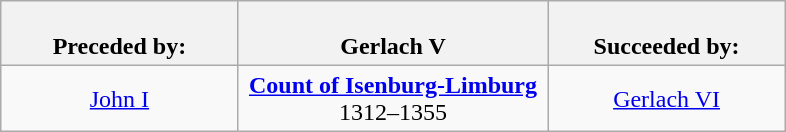<table class="wikitable" style="margin:1em auto;">
<tr align="center">
<th width=150px><br>Preceded by:</th>
<th width=200px><br>Gerlach V</th>
<th width=150px><br>Succeeded by:</th>
</tr>
<tr align="center">
<td><a href='#'>John I</a></td>
<td><strong><a href='#'>Count of Isenburg-Limburg</a></strong><br>1312–1355</td>
<td><a href='#'>Gerlach VI</a></td>
</tr>
</table>
